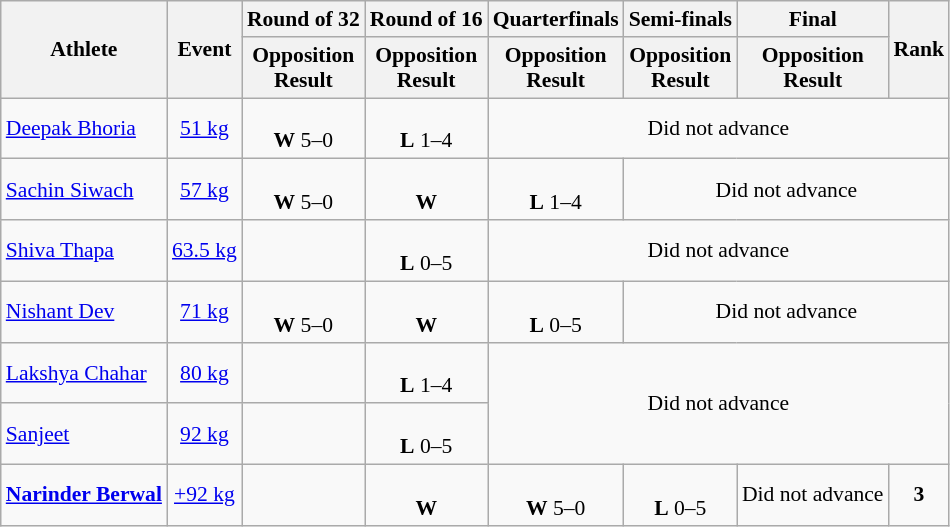<table class=wikitable style="text-align:center; font-size:90%">
<tr>
<th rowspan=2>Athlete</th>
<th rowspan=2>Event</th>
<th>Round of 32</th>
<th>Round of 16</th>
<th>Quarterfinals</th>
<th>Semi-finals</th>
<th>Final</th>
<th rowspan=2>Rank</th>
</tr>
<tr>
<th>Opposition<br>Result</th>
<th>Opposition<br>Result</th>
<th>Opposition<br>Result</th>
<th>Opposition<br>Result</th>
<th>Opposition<br>Result</th>
</tr>
<tr>
<td style="text-align:left"><a href='#'>Deepak Bhoria</a></td>
<td><a href='#'>51 kg</a></td>
<td><br><strong>W</strong> 5–0</td>
<td><br><strong>L</strong> 1–4</td>
<td colspan="4">Did not advance</td>
</tr>
<tr>
<td style="text-align:left"><a href='#'>Sachin Siwach</a></td>
<td><a href='#'>57 kg</a></td>
<td><br><strong>W</strong> 5–0</td>
<td><br><strong>W</strong> </td>
<td><br><strong>L</strong> 1–4</td>
<td colspan="3">Did not advance</td>
</tr>
<tr>
<td style="text-align:left"><a href='#'>Shiva Thapa</a></td>
<td><a href='#'>63.5 kg</a></td>
<td></td>
<td><br><strong>L</strong> 0–5</td>
<td colspan="4">Did not advance</td>
</tr>
<tr>
<td style="text-align:left"><a href='#'>Nishant Dev</a></td>
<td><a href='#'>71 kg</a></td>
<td><br><strong>W</strong> 5–0</td>
<td><br><strong>W</strong> </td>
<td><br><strong>L</strong> 0–5</td>
<td colspan="3">Did not advance</td>
</tr>
<tr>
<td style="text-align:left"><a href='#'>Lakshya Chahar</a></td>
<td><a href='#'>80 kg</a></td>
<td></td>
<td><br><strong>L</strong> 1–4</td>
<td colspan="4" rowspan="2">Did not advance</td>
</tr>
<tr>
<td style="text-align:left"><a href='#'>Sanjeet</a></td>
<td><a href='#'>92 kg</a></td>
<td></td>
<td><br><strong>L</strong> 0–5</td>
</tr>
<tr>
<td style="text-align:left"><strong><a href='#'>Narinder Berwal</a></strong></td>
<td><a href='#'>+92 kg</a></td>
<td></td>
<td><br><strong>W</strong> </td>
<td><br><strong>W</strong> 5–0</td>
<td><br><strong>L</strong> 0–5</td>
<td>Did not advance</td>
<td><strong>3</strong></td>
</tr>
</table>
